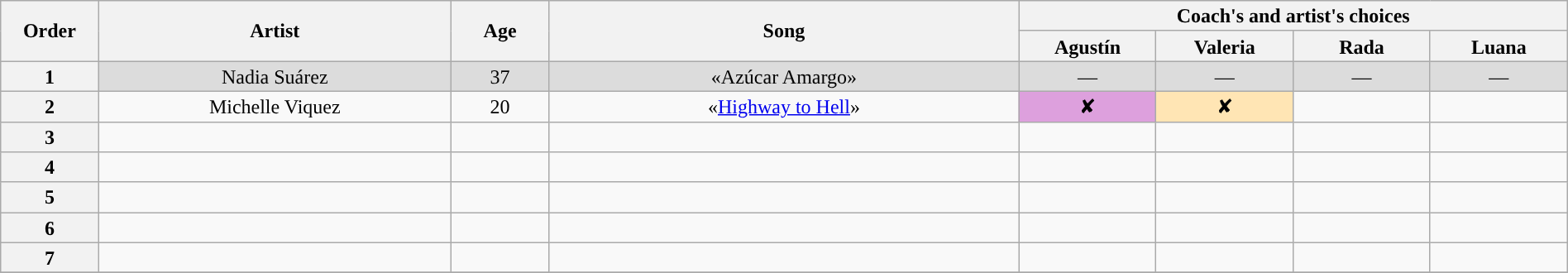<table class="wikitable" style="text-align:center; line-height:17px; width:100%">
<tr>
<th scope="col" rowspan="2" style="width:05%">Order</th>
<th scope="col" rowspan="2" style="width:18%">Artist</th>
<th scope="col" rowspan="2" style="width:05%">Age</th>
<th scope="col" rowspan="2" style="width:24%">Song</th>
<th scope="col" colspan="4" style="width:28%">Coach's and artist's choices</th>
</tr>
<tr>
<th style="width:07%">Agustín</th>
<th style="width:07%">Valeria</th>
<th style="width:07%">Rada</th>
<th style="width:07%">Luana</th>
</tr>
<tr style="background:#dcdcdc">
<th>1</th>
<td>Nadia Suárez</td>
<td>37</td>
<td>«Azúcar Amargo»</td>
<td>—</td>
<td>—</td>
<td>—</td>
<td>—</td>
</tr>
<tr>
<th>2</th>
<td>Michelle Viquez</td>
<td>20</td>
<td>«<a href='#'>Highway to Hell</a>»</td>
<td style="background:#dda0dd">✘</td>
<td style="background:#ffe5b4">✘</td>
<td></td>
<td></td>
</tr>
<tr>
<th>3</th>
<td></td>
<td></td>
<td></td>
<td></td>
<td></td>
<td></td>
<td></td>
</tr>
<tr>
<th>4</th>
<td></td>
<td></td>
<td></td>
<td></td>
<td></td>
<td></td>
<td></td>
</tr>
<tr>
<th>5</th>
<td></td>
<td></td>
<td></td>
<td></td>
<td></td>
<td></td>
<td></td>
</tr>
<tr>
<th>6</th>
<td></td>
<td></td>
<td></td>
<td></td>
<td></td>
<td></td>
<td></td>
</tr>
<tr>
<th>7</th>
<td></td>
<td></td>
<td></td>
<td></td>
<td></td>
<td></td>
<td></td>
</tr>
<tr>
</tr>
</table>
